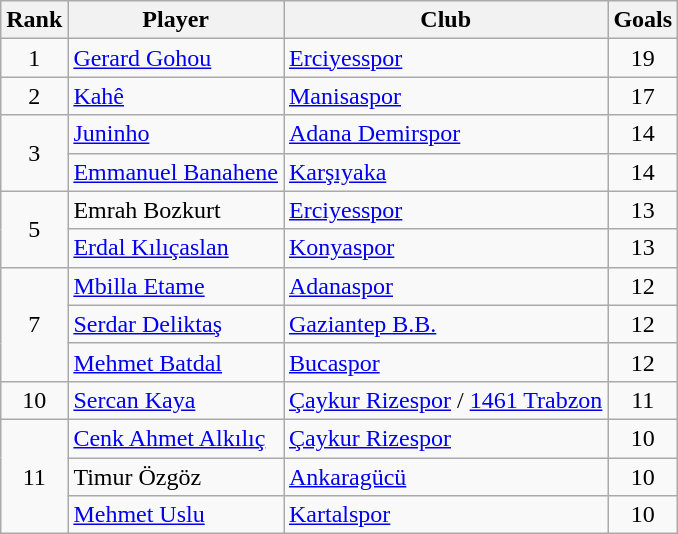<table class="wikitable" style="text-align:left">
<tr>
<th>Rank</th>
<th>Player</th>
<th>Club</th>
<th>Goals</th>
</tr>
<tr>
<td style="text-align:center;">1</td>
<td> <a href='#'>Gerard Gohou</a></td>
<td><a href='#'>Erciyesspor</a></td>
<td align=center>19</td>
</tr>
<tr>
<td style="text-align:center;">2</td>
<td> <a href='#'>Kahê</a></td>
<td><a href='#'>Manisaspor</a></td>
<td align=center>17</td>
</tr>
<tr>
<td rowspan="2" style="text-align:center;">3</td>
<td> <a href='#'>Juninho</a></td>
<td><a href='#'>Adana Demirspor</a></td>
<td align=center>14</td>
</tr>
<tr>
<td> <a href='#'>Emmanuel Banahene</a></td>
<td><a href='#'>Karşıyaka</a></td>
<td align=center>14</td>
</tr>
<tr>
<td rowspan="2" style="text-align:center;">5</td>
<td> Emrah Bozkurt</td>
<td><a href='#'>Erciyesspor</a></td>
<td align=center>13</td>
</tr>
<tr>
<td> <a href='#'>Erdal Kılıçaslan</a></td>
<td><a href='#'>Konyaspor</a></td>
<td align=center>13</td>
</tr>
<tr>
<td rowspan="3" style="text-align:center;">7</td>
<td> <a href='#'>Mbilla Etame</a></td>
<td><a href='#'>Adanaspor</a></td>
<td align=center>12</td>
</tr>
<tr>
<td> <a href='#'>Serdar Deliktaş</a></td>
<td><a href='#'>Gaziantep B.B.</a></td>
<td align=center>12</td>
</tr>
<tr>
<td> <a href='#'>Mehmet Batdal</a></td>
<td><a href='#'>Bucaspor</a></td>
<td align=center>12</td>
</tr>
<tr>
<td style="text-align:center;">10</td>
<td> <a href='#'>Sercan Kaya</a></td>
<td><a href='#'>Çaykur Rizespor</a> / <a href='#'>1461 Trabzon</a></td>
<td align=center>11</td>
</tr>
<tr>
<td rowspan="3" style="text-align:center;">11</td>
<td> <a href='#'>Cenk Ahmet Alkılıç</a></td>
<td><a href='#'>Çaykur Rizespor</a></td>
<td align=center>10</td>
</tr>
<tr>
<td> Timur Özgöz</td>
<td><a href='#'>Ankaragücü</a></td>
<td align=center>10</td>
</tr>
<tr>
<td> <a href='#'>Mehmet Uslu</a></td>
<td><a href='#'>Kartalspor</a></td>
<td align=center>10</td>
</tr>
</table>
